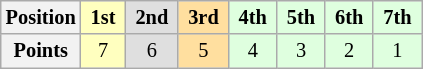<table class="wikitable" style="font-size:85%; text-align:center">
<tr>
<th>Position</th>
<td style="background:#ffffbf;"> <strong>1st</strong> </td>
<td style="background:#dfdfdf;"> <strong>2nd</strong> </td>
<td style="background:#ffdf9f;"> <strong>3rd</strong> </td>
<td style="background:#dfffdf;"> <strong>4th</strong> </td>
<td style="background:#dfffdf;"> <strong>5th</strong> </td>
<td style="background:#dfffdf;"> <strong>6th</strong> </td>
<td style="background:#dfffdf;"> <strong>7th</strong> </td>
</tr>
<tr>
<th>Points</th>
<td style="background:#ffffbf;">7</td>
<td style="background:#dfdfdf;">6</td>
<td style="background:#ffdf9f;">5</td>
<td style="background:#dfffdf;">4</td>
<td style="background:#dfffdf;">3</td>
<td style="background:#dfffdf;">2</td>
<td style="background:#dfffdf;">1</td>
</tr>
</table>
